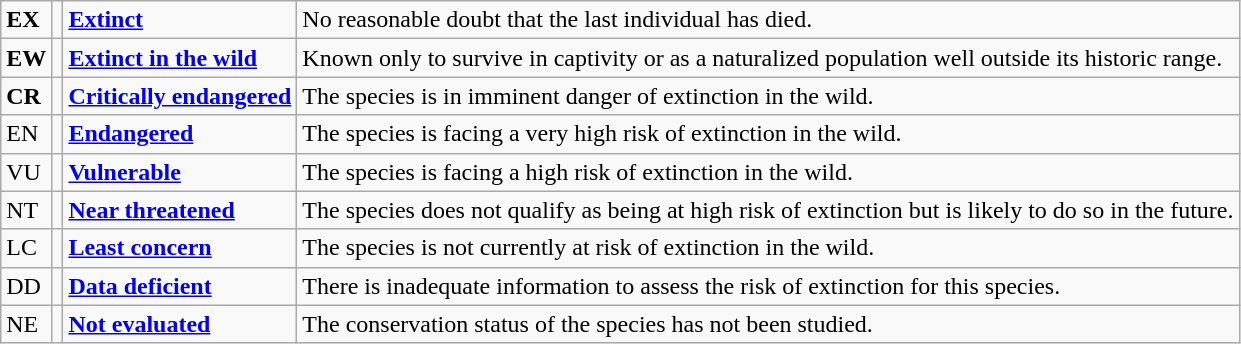<table class="wikitable" style="text-align:left">
<tr>
<td><strong>EX</strong></td>
<td></td>
<td><strong><a href='#'>Extinct</a></strong></td>
<td>No reasonable doubt that the last individual has died.</td>
</tr>
<tr>
<td><strong>E<span>W</span></strong></td>
<td></td>
<td><strong><a href='#'>Extinct in the wild</a></strong></td>
<td>Known only to survive in captivity or as a naturalized population well outside its historic range.</td>
</tr>
<tr>
<td><span><strong>CR</strong></span></td>
<td></td>
<td><strong><a href='#'>Critically endangered</a></strong></td>
<td>The species is in imminent danger of extinction in the wild.</td>
</tr>
<tr>
<td><span>EN</span></td>
<td></td>
<td><strong><a href='#'>Endangered</a></strong></td>
<td>The species is facing a very high risk of extinction in the wild.</td>
</tr>
<tr>
<td><span>VU</span></td>
<td></td>
<td><strong><a href='#'>Vulnerable</a></strong></td>
<td>The species is facing a high risk of extinction in the wild.</td>
</tr>
<tr>
<td><span>NT</span></td>
<td></td>
<td><strong><a href='#'>Near threatened</a></strong></td>
<td>The species does not qualify as being at high risk of extinction but is likely to do so in the future.</td>
</tr>
<tr>
<td>LC</td>
<td></td>
<td><strong><a href='#'>Least concern</a></strong></td>
<td>The species is not currently at risk of extinction in the wild.</td>
</tr>
<tr>
<td><span>DD</span></td>
<td></td>
<td><strong><a href='#'>Data deficient</a></strong></td>
<td>There is inadequate information to assess the risk of extinction for this species.</td>
</tr>
<tr>
<td><span>NE</span></td>
<td></td>
<td><strong><a href='#'>Not evaluated</a></strong></td>
<td>The conservation status of the species has not been studied.</td>
</tr>
</table>
